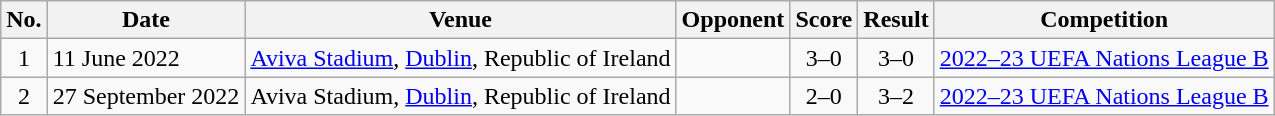<table class="wikitable sortable">
<tr>
<th scope="col">No.</th>
<th scope="col">Date</th>
<th scope="col">Venue</th>
<th scope="col">Opponent</th>
<th scope="col">Score</th>
<th scope="col">Result</th>
<th scope="col">Competition</th>
</tr>
<tr>
<td align="center">1</td>
<td>11 June 2022</td>
<td><a href='#'>Aviva Stadium</a>, <a href='#'>Dublin</a>, Republic of Ireland</td>
<td></td>
<td align="center">3–0</td>
<td align="center">3–0</td>
<td><a href='#'>2022–23 UEFA Nations League B</a></td>
</tr>
<tr>
<td align="center">2</td>
<td>27 September 2022</td>
<td>Aviva Stadium, <a href='#'>Dublin</a>, Republic of Ireland</td>
<td></td>
<td align="center">2–0</td>
<td align="center">3–2</td>
<td><a href='#'>2022–23 UEFA Nations League B</a></td>
</tr>
</table>
